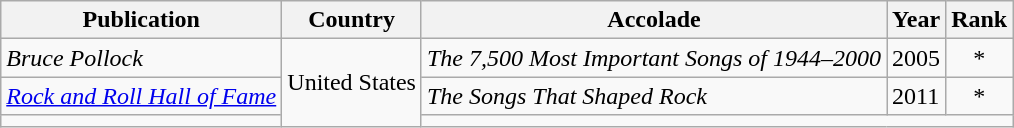<table class="wikitable">
<tr>
<th>Publication</th>
<th>Country</th>
<th>Accolade</th>
<th>Year</th>
<th>Rank</th>
</tr>
<tr>
<td><em>Bruce Pollock</em></td>
<td rowspan=3>United States</td>
<td><em>The 7,500 Most Important Songs of 1944–2000</em></td>
<td>2005</td>
<td style="text-align:center;">*</td>
</tr>
<tr>
<td><em><a href='#'>Rock and Roll Hall of Fame</a></em></td>
<td><em>The Songs That Shaped Rock</em></td>
<td>2011</td>
<td style="text-align:center;">*</td>
</tr>
<tr>
<td></td>
</tr>
</table>
